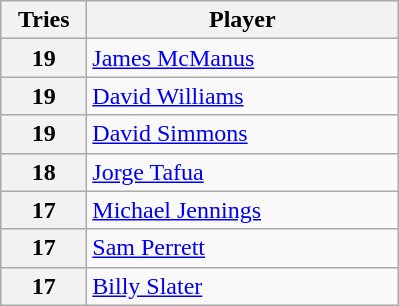<table class="wikitable" style="text-align:left;">
<tr>
<th width=50>Tries</th>
<th width=200>Player</th>
</tr>
<tr>
<th>19</th>
<td> <a href='#'>James McManus</a></td>
</tr>
<tr>
<th>19</th>
<td> <a href='#'>David Williams</a></td>
</tr>
<tr>
<th>19</th>
<td> <a href='#'>David Simmons</a></td>
</tr>
<tr>
<th>18</th>
<td> <a href='#'>Jorge Tafua</a></td>
</tr>
<tr>
<th>17</th>
<td> <a href='#'>Michael Jennings</a></td>
</tr>
<tr>
<th>17</th>
<td> <a href='#'>Sam Perrett</a></td>
</tr>
<tr>
<th>17</th>
<td> <a href='#'>Billy Slater</a></td>
</tr>
</table>
